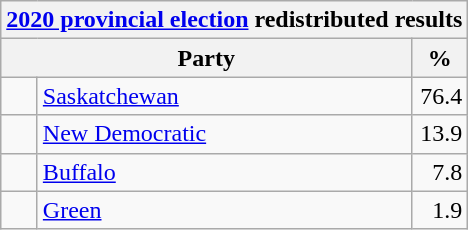<table class="wikitable">
<tr>
<th colspan="4"><a href='#'>2020 provincial election</a> redistributed results</th>
</tr>
<tr>
<th bgcolor="#DDDDFF" width="130px" colspan="2">Party</th>
<th bgcolor="#DDDDFF" width="30px">%</th>
</tr>
<tr>
<td> </td>
<td><a href='#'>Saskatchewan</a></td>
<td align=right>76.4</td>
</tr>
<tr>
<td> </td>
<td><a href='#'>New Democratic</a></td>
<td align=right>13.9</td>
</tr>
<tr>
<td> </td>
<td><a href='#'>Buffalo</a></td>
<td align=right>7.8</td>
</tr>
<tr>
<td> </td>
<td><a href='#'>Green</a></td>
<td align=right>1.9</td>
</tr>
</table>
